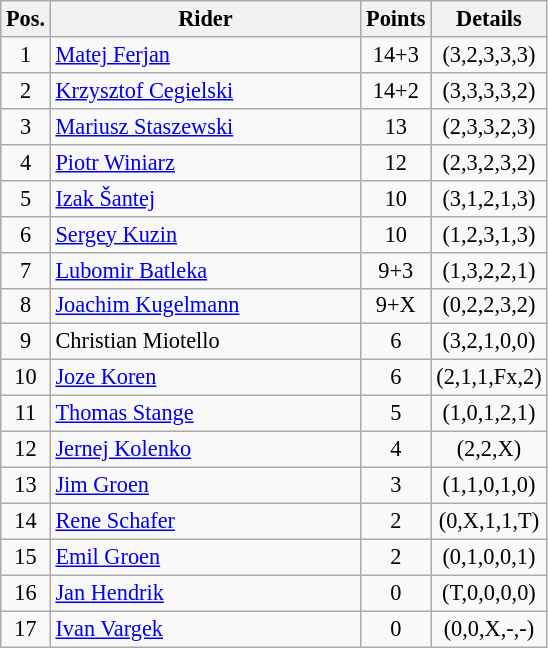<table class=wikitable style="font-size:93%;">
<tr>
<th width=25px>Pos.</th>
<th style="width:200px;">Rider</th>
<th width=40px>Points</th>
<th width=70px>Details</th>
</tr>
<tr align=center >
<td>1</td>
<td align=left> <a href='#'>Matej Ferjan</a></td>
<td>14+3</td>
<td>(3,2,3,3,3)</td>
</tr>
<tr align=center >
<td>2</td>
<td align=left> <a href='#'>Krzysztof Cegielski</a></td>
<td>14+2</td>
<td>(3,3,3,3,2)</td>
</tr>
<tr align=center >
<td>3</td>
<td align=left> <a href='#'>Mariusz Staszewski</a></td>
<td>13</td>
<td>(2,3,3,2,3)</td>
</tr>
<tr align=center >
<td>4</td>
<td align=left> <a href='#'>Piotr Winiarz</a></td>
<td>12</td>
<td>(2,3,2,3,2)</td>
</tr>
<tr align=center >
<td>5</td>
<td align=left> <a href='#'>Izak Šantej</a></td>
<td>10</td>
<td>(3,1,2,1,3)</td>
</tr>
<tr align=center >
<td>6</td>
<td align=left> <a href='#'>Sergey Kuzin</a></td>
<td>10</td>
<td>(1,2,3,1,3)</td>
</tr>
<tr align=center >
<td>7</td>
<td align=left> <a href='#'>Lubomir Batleka</a></td>
<td>9+3</td>
<td>(1,3,2,2,1)</td>
</tr>
<tr align=center >
<td>8</td>
<td align=left> <a href='#'>Joachim Kugelmann</a></td>
<td>9+X</td>
<td>(0,2,2,3,2)</td>
</tr>
<tr align=center>
<td>9</td>
<td align=left> Christian Miotello</td>
<td>6</td>
<td>(3,2,1,0,0)</td>
</tr>
<tr align=center>
<td>10</td>
<td align=left> <a href='#'>Joze Koren</a></td>
<td>6</td>
<td>(2,1,1,Fx,2)</td>
</tr>
<tr align=center>
<td>11</td>
<td align=left> <a href='#'>Thomas Stange</a></td>
<td>5</td>
<td>(1,0,1,2,1)</td>
</tr>
<tr align=center>
<td>12</td>
<td align=left> <a href='#'>Jernej Kolenko</a></td>
<td>4</td>
<td>(2,2,X)</td>
</tr>
<tr align=center>
<td>13</td>
<td align=left> <a href='#'>Jim Groen</a></td>
<td>3</td>
<td>(1,1,0,1,0)</td>
</tr>
<tr align=center>
<td>14</td>
<td align=left> <a href='#'>Rene Schafer</a></td>
<td>2</td>
<td>(0,X,1,1,T)</td>
</tr>
<tr align=center>
<td>15</td>
<td align=left> <a href='#'>Emil Groen</a></td>
<td>2</td>
<td>(0,1,0,0,1)</td>
</tr>
<tr align=center>
<td>16</td>
<td align=left> <a href='#'>Jan Hendrik</a></td>
<td>0</td>
<td>(T,0,0,0,0)</td>
</tr>
<tr align=center>
<td>17</td>
<td align=left> <a href='#'>Ivan Vargek</a></td>
<td>0</td>
<td>(0,0,X,-,-)</td>
</tr>
</table>
